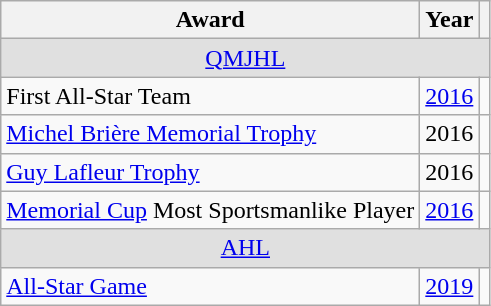<table class="wikitable">
<tr>
<th>Award</th>
<th>Year</th>
<th></th>
</tr>
<tr ALIGN="center" bgcolor="#e0e0e0">
<td colspan="3"><a href='#'>QMJHL</a></td>
</tr>
<tr>
<td>First All-Star Team</td>
<td><a href='#'>2016</a></td>
<td></td>
</tr>
<tr>
<td><a href='#'>Michel Brière Memorial Trophy</a></td>
<td>2016</td>
<td></td>
</tr>
<tr>
<td><a href='#'>Guy Lafleur Trophy</a></td>
<td>2016</td>
<td></td>
</tr>
<tr>
<td><a href='#'>Memorial Cup</a> Most Sportsmanlike Player</td>
<td><a href='#'>2016</a></td>
<td></td>
</tr>
<tr ALIGN="center" bgcolor="#e0e0e0">
<td colspan="3"><a href='#'>AHL</a></td>
</tr>
<tr>
<td><a href='#'>All-Star Game</a></td>
<td><a href='#'>2019</a></td>
<td></td>
</tr>
</table>
